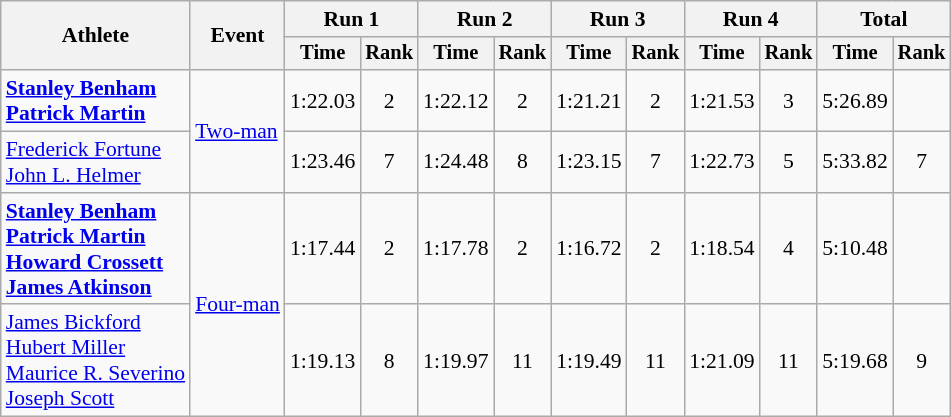<table class=wikitable style=font-size:90%;text-align:center>
<tr>
<th rowspan=2>Athlete</th>
<th rowspan=2>Event</th>
<th colspan=2>Run 1</th>
<th colspan=2>Run 2</th>
<th colspan=2>Run 3</th>
<th colspan=2>Run 4</th>
<th colspan=2>Total</th>
</tr>
<tr style=font-size:95%>
<th>Time</th>
<th>Rank</th>
<th>Time</th>
<th>Rank</th>
<th>Time</th>
<th>Rank</th>
<th>Time</th>
<th>Rank</th>
<th>Time</th>
<th>Rank</th>
</tr>
<tr>
<td align=left><strong><a href='#'>Stanley Benham</a><br><a href='#'>Patrick Martin</a></strong></td>
<td align=left rowspan=2><a href='#'>Two-man</a></td>
<td>1:22.03</td>
<td>2</td>
<td>1:22.12</td>
<td>2</td>
<td>1:21.21</td>
<td>2</td>
<td>1:21.53</td>
<td>3</td>
<td>5:26.89</td>
<td></td>
</tr>
<tr>
<td align=left><a href='#'>Frederick Fortune</a><br><a href='#'>John L. Helmer</a></td>
<td>1:23.46</td>
<td>7</td>
<td>1:24.48</td>
<td>8</td>
<td>1:23.15</td>
<td>7</td>
<td>1:22.73</td>
<td>5</td>
<td>5:33.82</td>
<td>7</td>
</tr>
<tr>
<td align=left><strong><a href='#'>Stanley Benham</a><br><a href='#'>Patrick Martin</a><br><a href='#'>Howard Crossett</a><br><a href='#'>James Atkinson</a></strong></td>
<td align=left rowspan=2><a href='#'>Four-man</a></td>
<td>1:17.44</td>
<td>2</td>
<td>1:17.78</td>
<td>2</td>
<td>1:16.72</td>
<td>2</td>
<td>1:18.54</td>
<td>4</td>
<td>5:10.48</td>
<td></td>
</tr>
<tr>
<td align=left><a href='#'>James Bickford</a><br><a href='#'>Hubert Miller</a><br><a href='#'>Maurice R. Severino</a><br><a href='#'>Joseph Scott</a></td>
<td>1:19.13</td>
<td>8</td>
<td>1:19.97</td>
<td>11</td>
<td>1:19.49</td>
<td>11</td>
<td>1:21.09</td>
<td>11</td>
<td>5:19.68</td>
<td>9</td>
</tr>
</table>
